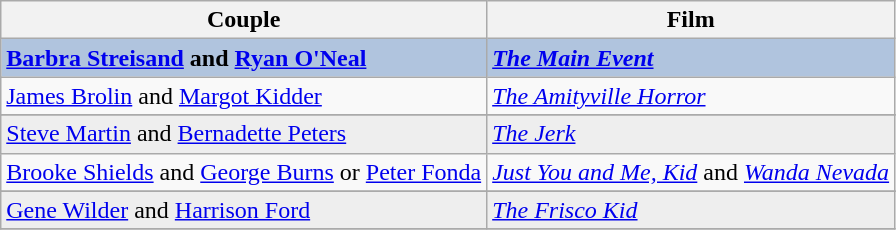<table class="wikitable sortable plainrowheaders">
<tr>
<th>Couple</th>
<th>Film</th>
</tr>
<tr style="background:#B0C4DE">
<td><strong><a href='#'>Barbra Streisand</a> and <a href='#'>Ryan O'Neal</a></strong></td>
<td><strong><em><a href='#'>The Main Event</a></em></strong></td>
</tr>
<tr>
<td><a href='#'>James Brolin</a> and <a href='#'>Margot Kidder</a></td>
<td><em><a href='#'>The Amityville Horror</a></em></td>
</tr>
<tr>
</tr>
<tr style="background:#eee;">
<td><a href='#'>Steve Martin</a> and <a href='#'>Bernadette Peters</a></td>
<td><em><a href='#'>The Jerk</a></em></td>
</tr>
<tr>
<td><a href='#'>Brooke Shields</a> and <a href='#'>George Burns</a> or <a href='#'>Peter Fonda</a></td>
<td><em><a href='#'>Just You and Me, Kid</a></em> and <em><a href='#'>Wanda Nevada</a></em></td>
</tr>
<tr>
</tr>
<tr style="background:#eee;">
<td><a href='#'>Gene Wilder</a> and <a href='#'>Harrison Ford</a></td>
<td><em><a href='#'>The Frisco Kid</a></em></td>
</tr>
<tr>
</tr>
</table>
